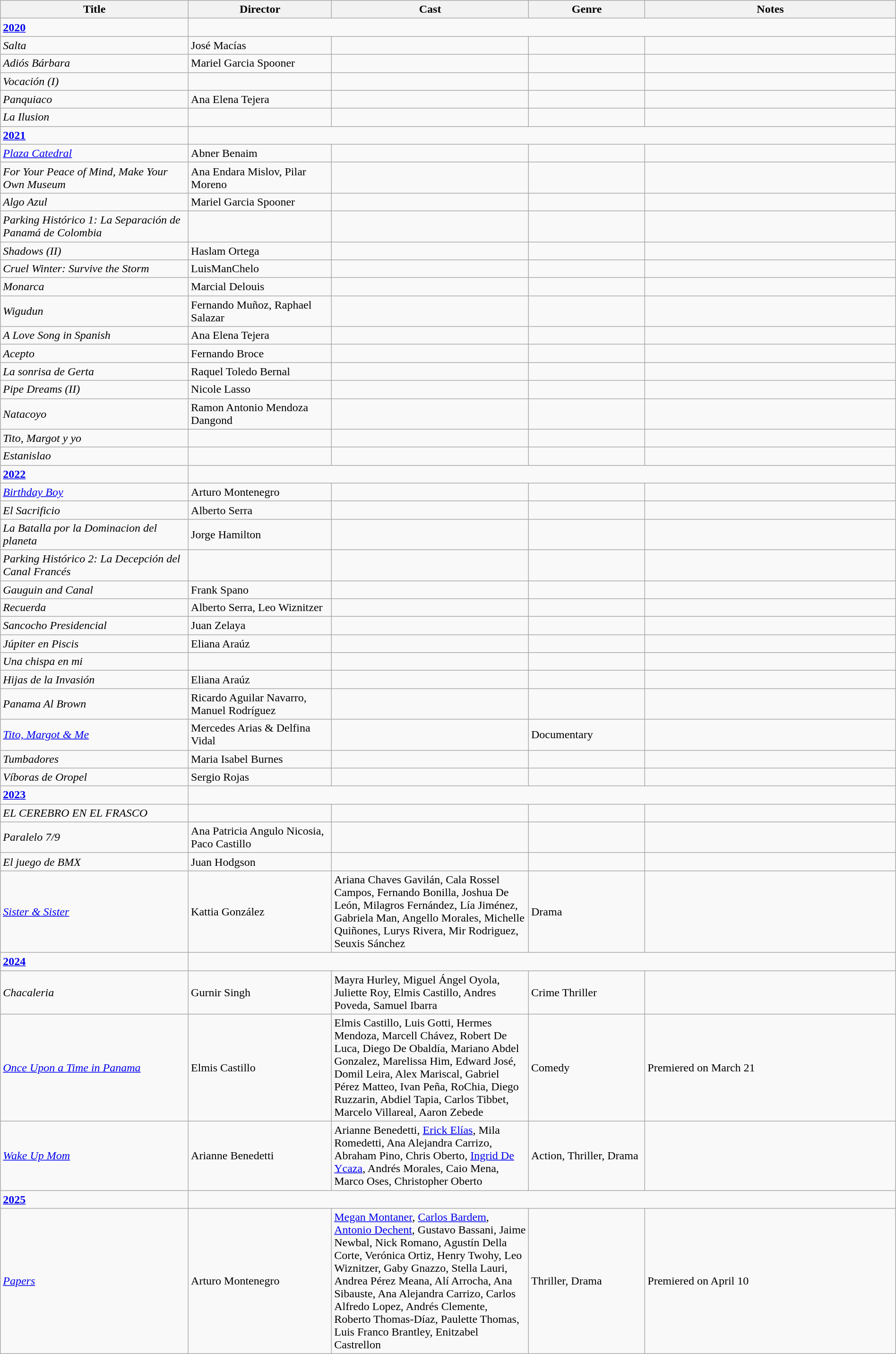<table class="wikitable" width= "100%">
<tr>
<th width=21%>Title</th>
<th width=16%>Director</th>
<th width=22%>Cast</th>
<th width=13%>Genre</th>
<th width=28%>Notes</th>
</tr>
<tr>
<td><strong><a href='#'>2020</a></strong></td>
</tr>
<tr>
<td><em>Salta</em></td>
<td>José Macías</td>
<td></td>
<td></td>
<td></td>
</tr>
<tr>
<td><em>Adiós Bárbara</em></td>
<td>Mariel Garcia Spooner</td>
<td></td>
<td></td>
<td></td>
</tr>
<tr>
<td><em>Vocación (I)</em></td>
<td></td>
<td></td>
<td></td>
<td></td>
</tr>
<tr>
<td><em>Panquiaco</em></td>
<td>Ana Elena Tejera</td>
<td></td>
<td></td>
<td></td>
</tr>
<tr>
<td><em>La Ilusion</em></td>
<td></td>
<td></td>
<td></td>
<td></td>
</tr>
<tr>
<td><strong><a href='#'>2021</a></strong></td>
</tr>
<tr>
<td><em><a href='#'>Plaza Catedral</a></em></td>
<td>Abner Benaim</td>
<td></td>
<td></td>
<td></td>
</tr>
<tr>
<td><em>For Your Peace of Mind, Make Your Own Museum</em></td>
<td>Ana Endara Mislov, Pilar Moreno</td>
<td></td>
<td></td>
<td></td>
</tr>
<tr>
<td><em>Algo Azul</em></td>
<td>Mariel Garcia Spooner</td>
<td></td>
<td></td>
<td></td>
</tr>
<tr>
<td><em>Parking Histórico 1: La Separación de Panamá de Colombia</em></td>
<td></td>
<td></td>
<td></td>
<td></td>
</tr>
<tr>
<td><em>Shadows (II)</em></td>
<td>Haslam Ortega</td>
<td></td>
<td></td>
<td></td>
</tr>
<tr>
<td><em>Cruel Winter: Survive the Storm</em></td>
<td>LuisManChelo</td>
<td></td>
<td></td>
<td></td>
</tr>
<tr>
<td><em>Monarca</em></td>
<td>Marcial Delouis</td>
<td></td>
<td></td>
<td></td>
</tr>
<tr>
<td><em>Wigudun</em></td>
<td>Fernando Muñoz, Raphael Salazar</td>
<td></td>
<td></td>
<td></td>
</tr>
<tr>
<td><em>A Love Song in Spanish</em></td>
<td>Ana Elena Tejera</td>
<td></td>
<td></td>
<td></td>
</tr>
<tr>
<td><em>Acepto</em></td>
<td>Fernando Broce</td>
<td></td>
<td></td>
<td></td>
</tr>
<tr>
<td><em>La sonrisa de Gerta</em></td>
<td>Raquel Toledo Bernal</td>
<td></td>
<td></td>
<td></td>
</tr>
<tr>
<td><em>Pipe Dreams (II)</em></td>
<td>Nicole Lasso</td>
<td></td>
<td></td>
<td></td>
</tr>
<tr>
<td><em>Natacoyo</em></td>
<td>Ramon Antonio Mendoza Dangond</td>
<td></td>
<td></td>
<td></td>
</tr>
<tr>
<td><em>Tito, Margot y yo</em></td>
<td></td>
<td></td>
<td></td>
<td></td>
</tr>
<tr>
<td><em>Estanislao</em></td>
<td></td>
<td></td>
<td></td>
<td></td>
</tr>
<tr>
<td><strong><a href='#'>2022</a></strong></td>
</tr>
<tr>
<td><em><a href='#'>Birthday Boy</a></em></td>
<td>Arturo Montenegro</td>
<td></td>
<td></td>
<td></td>
</tr>
<tr>
<td><em>El Sacrificio</em></td>
<td>Alberto Serra</td>
<td></td>
<td></td>
<td></td>
</tr>
<tr>
<td><em>La Batalla por la Dominacion del planeta</em></td>
<td>Jorge Hamilton</td>
<td></td>
<td></td>
<td></td>
</tr>
<tr>
<td><em>Parking Histórico 2: La Decepción del Canal Francés</em></td>
<td></td>
<td></td>
<td></td>
<td></td>
</tr>
<tr>
<td><em>Gauguin and Canal</em></td>
<td>Frank Spano</td>
<td></td>
<td></td>
<td></td>
</tr>
<tr>
<td><em>Recuerda</em></td>
<td>Alberto Serra, Leo Wiznitzer</td>
<td></td>
<td></td>
<td></td>
</tr>
<tr>
<td><em>Sancocho Presidencial</em></td>
<td>Juan Zelaya</td>
<td></td>
<td></td>
<td></td>
</tr>
<tr>
<td><em>Júpiter en Piscis</em></td>
<td>Eliana Araúz</td>
<td></td>
<td></td>
<td></td>
</tr>
<tr>
<td><em>Una chispa en mi</em></td>
<td></td>
<td></td>
<td></td>
<td></td>
</tr>
<tr>
<td><em>Hijas de la Invasión</em></td>
<td>Eliana Araúz</td>
<td></td>
<td></td>
<td></td>
</tr>
<tr>
<td><em>Panama Al Brown</em></td>
<td>Ricardo Aguilar Navarro, Manuel Rodríguez</td>
<td></td>
<td></td>
<td></td>
</tr>
<tr>
<td><em><a href='#'>Tito, Margot & Me</a></em></td>
<td>Mercedes Arias & Delfina Vidal</td>
<td></td>
<td>Documentary</td>
<td></td>
</tr>
<tr>
<td><em>Tumbadores</em></td>
<td>Maria Isabel Burnes</td>
<td></td>
<td></td>
<td></td>
</tr>
<tr>
<td><em>Víboras de Oropel</em></td>
<td>Sergio Rojas</td>
<td></td>
<td></td>
<td></td>
</tr>
<tr>
<td><strong><a href='#'>2023</a></strong></td>
</tr>
<tr>
<td><em>EL CEREBRO EN EL FRASCO</em></td>
<td></td>
<td></td>
<td></td>
<td></td>
</tr>
<tr>
<td><em>Paralelo 7/9</em></td>
<td>Ana Patricia Angulo Nicosia, Paco Castillo</td>
<td></td>
<td></td>
<td></td>
</tr>
<tr>
<td><em>El juego de BMX</em></td>
<td>Juan Hodgson</td>
<td></td>
<td></td>
<td></td>
</tr>
<tr>
<td><em><a href='#'>Sister & Sister</a></em></td>
<td>Kattia González</td>
<td>Ariana Chaves Gavilán, Cala Rossel Campos, Fernando Bonilla, Joshua De León, Milagros Fernández, Lía Jiménez, Gabriela Man, Angello Morales, Michelle Quiñones, Lurys Rivera, Mir Rodriguez, Seuxis Sánchez</td>
<td>Drama</td>
<td></td>
</tr>
<tr>
<td><strong><a href='#'>2024</a></strong></td>
</tr>
<tr>
<td><em>Chacaleria</em></td>
<td>Gurnir Singh</td>
<td>Mayra Hurley, Miguel Ángel Oyola, Juliette Roy, Elmis Castillo, Andres Poveda, Samuel Ibarra</td>
<td>Crime Thriller</td>
<td></td>
</tr>
<tr>
<td><em><a href='#'>Once Upon a Time in Panama</a></em></td>
<td>Elmis Castillo</td>
<td>Elmis Castillo, Luis Gotti, Hermes Mendoza, Marcell Chávez, Robert De Luca, Diego De Obaldía, Mariano Abdel Gonzalez, Marelissa Him, Edward José, Domil Leira, Alex Mariscal, Gabriel Pérez Matteo, Ivan Peña, RoChia, Diego Ruzzarin, Abdiel Tapia, Carlos Tibbet, Marcelo Villareal, Aaron Zebede</td>
<td>Comedy</td>
<td>Premiered on March 21</td>
</tr>
<tr>
<td><em><a href='#'>Wake Up Mom</a></em></td>
<td>Arianne Benedetti</td>
<td>Arianne Benedetti, <a href='#'>Erick Elías</a>, Mila Romedetti, Ana Alejandra Carrizo, Abraham Pino, Chris Oberto, <a href='#'>Ingrid De Ycaza</a>, Andrés Morales, Caio Mena, Marco Oses, Christopher Oberto</td>
<td>Action, Thriller, Drama</td>
<td></td>
</tr>
<tr>
<td><strong><a href='#'>2025</a></strong></td>
</tr>
<tr>
<td><em><a href='#'>Papers</a></em></td>
<td>Arturo Montenegro</td>
<td><a href='#'>Megan Montaner</a>, <a href='#'>Carlos Bardem</a>, <a href='#'>Antonio Dechent</a>, Gustavo Bassani, Jaime Newbal, Nick Romano, Agustín Della Corte, Verónica Ortiz, Henry Twohy, Leo Wiznitzer, Gaby Gnazzo, Stella Lauri, Andrea Pérez Meana, Alí Arrocha, Ana Sibauste, Ana Alejandra Carrizo, Carlos Alfredo Lopez, Andrés Clemente, Roberto Thomas-Díaz, Paulette Thomas, Luis Franco Brantley, Enitzabel Castrellon</td>
<td>Thriller, Drama</td>
<td>Premiered on April 10</td>
</tr>
</table>
